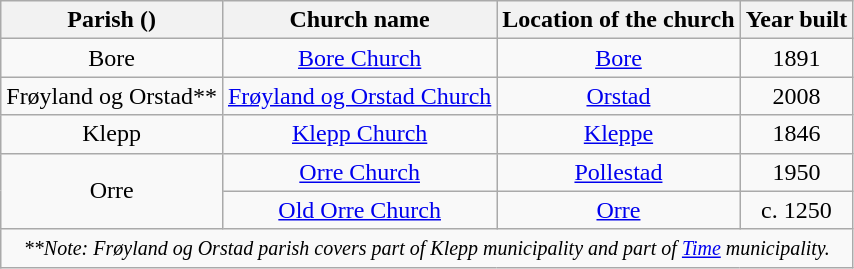<table class="wikitable" style="text-align:center">
<tr>
<th>Parish ()</th>
<th>Church name</th>
<th>Location of the church</th>
<th>Year built</th>
</tr>
<tr>
<td rowspan="1">Bore</td>
<td><a href='#'>Bore Church</a></td>
<td><a href='#'>Bore</a></td>
<td>1891</td>
</tr>
<tr>
<td rowspan="1">Frøyland og Orstad**</td>
<td><a href='#'>Frøyland og Orstad Church</a></td>
<td><a href='#'>Orstad</a></td>
<td>2008</td>
</tr>
<tr>
<td rowspan="1">Klepp</td>
<td><a href='#'>Klepp Church</a></td>
<td><a href='#'>Kleppe</a></td>
<td>1846</td>
</tr>
<tr>
<td rowspan="2">Orre</td>
<td><a href='#'>Orre Church</a></td>
<td><a href='#'>Pollestad</a></td>
<td>1950</td>
</tr>
<tr>
<td><a href='#'>Old Orre Church</a></td>
<td><a href='#'>Orre</a></td>
<td>c. 1250</td>
</tr>
<tr>
<td colspan="4"><small><em>**Note: Frøyland og Orstad parish covers part of Klepp municipality and part of <a href='#'>Time</a> municipality.</em></small></td>
</tr>
</table>
